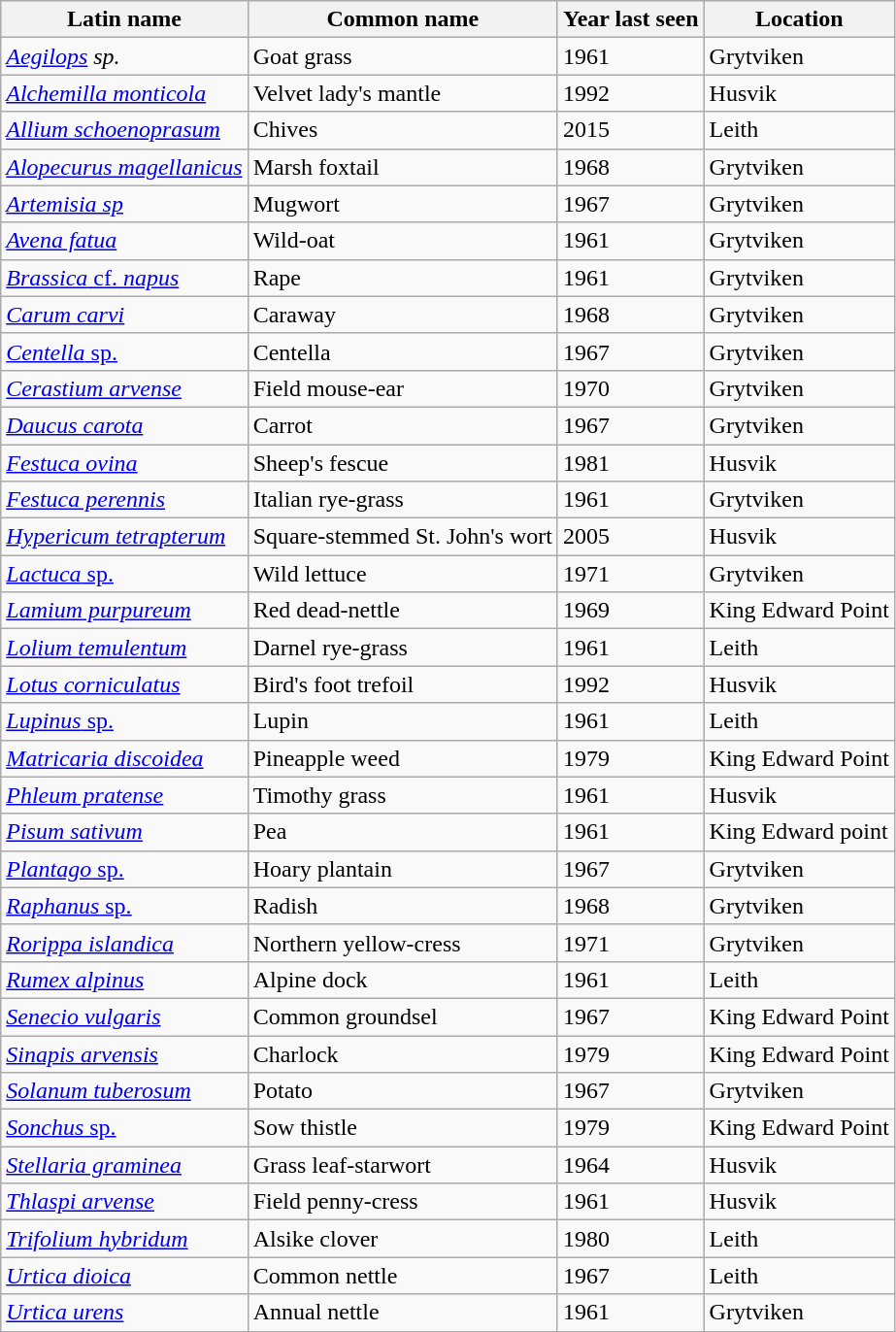<table class="wikitable">
<tr>
<th>Latin name</th>
<th>Common name</th>
<th>Year last seen</th>
<th>Location</th>
</tr>
<tr>
<td><em><a href='#'>Aegilops</a> sp.</em></td>
<td>Goat grass</td>
<td>1961</td>
<td>Grytviken</td>
</tr>
<tr>
<td><em><a href='#'>Alchemilla monticola</a></em></td>
<td>Velvet lady's mantle</td>
<td>1992</td>
<td>Husvik</td>
</tr>
<tr>
<td><em><a href='#'>Allium schoenoprasum</a></em></td>
<td>Chives</td>
<td>2015</td>
<td>Leith</td>
</tr>
<tr>
<td><em><a href='#'>Alopecurus magellanicus</a></em></td>
<td>Marsh foxtail</td>
<td>1968</td>
<td>Grytviken</td>
</tr>
<tr>
<td><em><a href='#'>Artemisia sp</a></em></td>
<td>Mugwort</td>
<td>1967</td>
<td>Grytviken</td>
</tr>
<tr>
<td><em><a href='#'>Avena fatua</a></em></td>
<td>Wild-oat</td>
<td>1961</td>
<td>Grytviken</td>
</tr>
<tr>
<td><a href='#'><em>Brassica</em> cf.<em> napus</em></a></td>
<td>Rape</td>
<td>1961</td>
<td>Grytviken</td>
</tr>
<tr>
<td><a href='#'><em>Carum carvi</em></a></td>
<td>Caraway</td>
<td>1968</td>
<td>Grytviken</td>
</tr>
<tr>
<td><a href='#'><em>Centella</em> sp.</a></td>
<td>Centella</td>
<td>1967</td>
<td>Grytviken</td>
</tr>
<tr>
<td><em><a href='#'>Cerastium arvense</a></em></td>
<td>Field mouse-ear</td>
<td>1970</td>
<td>Grytviken</td>
</tr>
<tr>
<td><em><a href='#'>Daucus carota</a></em></td>
<td>Carrot</td>
<td>1967</td>
<td>Grytviken</td>
</tr>
<tr>
<td><em><a href='#'>Festuca ovina</a></em></td>
<td>Sheep's fescue</td>
<td>1981</td>
<td>Husvik</td>
</tr>
<tr>
<td><em><a href='#'>Festuca perennis</a></em></td>
<td>Italian rye-grass</td>
<td>1961</td>
<td>Grytviken</td>
</tr>
<tr>
<td><em><a href='#'>Hypericum tetrapterum</a></em></td>
<td>Square-stemmed St. John's wort</td>
<td>2005</td>
<td>Husvik</td>
</tr>
<tr>
<td><a href='#'><em>Lactuca</em> sp.</a></td>
<td>Wild lettuce</td>
<td>1971</td>
<td>Grytviken</td>
</tr>
<tr>
<td><em><a href='#'>Lamium purpureum</a></em></td>
<td>Red dead-nettle</td>
<td>1969</td>
<td>King Edward Point</td>
</tr>
<tr>
<td><em><a href='#'>Lolium temulentum</a></em></td>
<td>Darnel rye-grass</td>
<td>1961</td>
<td>Leith</td>
</tr>
<tr>
<td><em><a href='#'>Lotus corniculatus</a></em></td>
<td>Bird's foot trefoil</td>
<td>1992</td>
<td>Husvik</td>
</tr>
<tr>
<td><a href='#'><em>Lupinus</em> sp.</a></td>
<td>Lupin</td>
<td>1961</td>
<td>Leith</td>
</tr>
<tr>
<td><em><a href='#'>Matricaria discoidea</a></em></td>
<td>Pineapple weed</td>
<td>1979</td>
<td>King Edward Point</td>
</tr>
<tr>
<td><em><a href='#'>Phleum pratense</a></em></td>
<td>Timothy grass</td>
<td>1961</td>
<td>Husvik</td>
</tr>
<tr>
<td><em><a href='#'>Pisum sativum</a></em></td>
<td>Pea</td>
<td>1961</td>
<td>King Edward point</td>
</tr>
<tr>
<td><a href='#'><em>Plantago</em> sp.</a></td>
<td>Hoary plantain</td>
<td>1967</td>
<td>Grytviken</td>
</tr>
<tr>
<td><a href='#'><em>Raphanus</em> sp.</a></td>
<td>Radish</td>
<td>1968</td>
<td>Grytviken</td>
</tr>
<tr>
<td><em><a href='#'>Rorippa islandica</a></em></td>
<td>Northern yellow-cress</td>
<td>1971</td>
<td>Grytviken</td>
</tr>
<tr>
<td><em><a href='#'>Rumex alpinus</a></em></td>
<td>Alpine dock</td>
<td>1961</td>
<td>Leith</td>
</tr>
<tr>
<td><em><a href='#'>Senecio vulgaris</a></em></td>
<td>Common groundsel</td>
<td>1967</td>
<td>King Edward Point</td>
</tr>
<tr>
<td><em><a href='#'>Sinapis arvensis</a></em></td>
<td>Charlock</td>
<td>1979</td>
<td>King Edward Point</td>
</tr>
<tr>
<td><em><a href='#'>Solanum tuberosum</a></em></td>
<td>Potato</td>
<td>1967</td>
<td>Grytviken</td>
</tr>
<tr>
<td><a href='#'><em>Sonchus</em> sp.</a></td>
<td>Sow thistle</td>
<td>1979</td>
<td>King Edward Point</td>
</tr>
<tr>
<td><em><a href='#'>Stellaria graminea</a></em></td>
<td>Grass leaf-starwort</td>
<td>1964</td>
<td>Husvik</td>
</tr>
<tr>
<td><em><a href='#'>Thlaspi arvense</a></em></td>
<td>Field penny-cress</td>
<td>1961</td>
<td>Husvik</td>
</tr>
<tr>
<td><em><a href='#'>Trifolium hybridum</a></em></td>
<td>Alsike clover</td>
<td>1980</td>
<td>Leith</td>
</tr>
<tr>
<td><em><a href='#'>Urtica dioica</a></em></td>
<td>Common nettle</td>
<td>1967</td>
<td>Leith</td>
</tr>
<tr>
<td><em><a href='#'>Urtica urens</a></em></td>
<td>Annual nettle</td>
<td>1961</td>
<td>Grytviken</td>
</tr>
</table>
